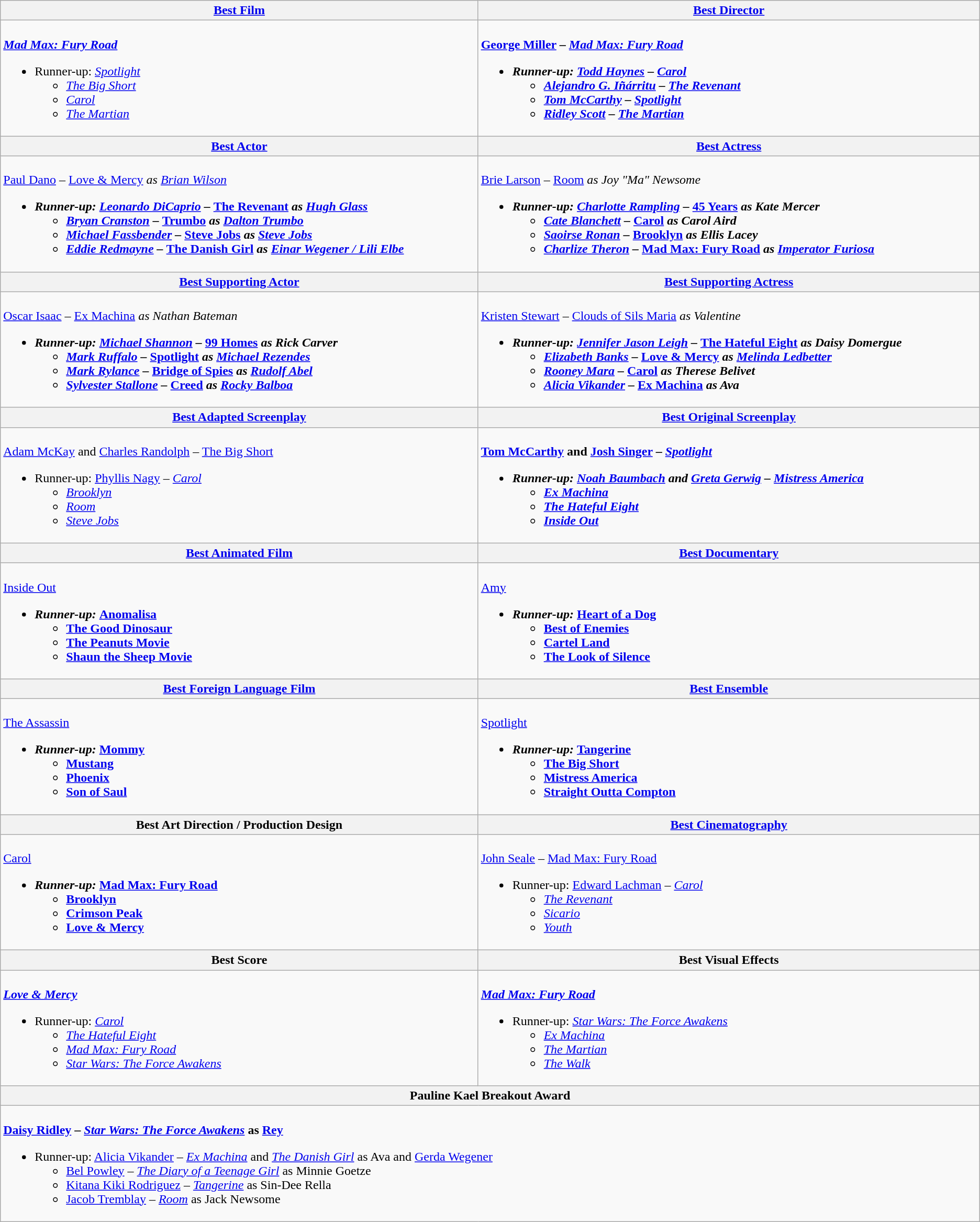<table class=wikitable style="width=100%">
<tr>
<th style="width=50%"><a href='#'>Best Film</a></th>
<th style="width=50%"><a href='#'>Best Director</a></th>
</tr>
<tr>
<td valign="top"><br><strong><em><a href='#'>Mad Max: Fury Road</a></em></strong><ul><li>Runner-up: <em><a href='#'>Spotlight</a></em><ul><li><em><a href='#'>The Big Short</a></em></li><li><em><a href='#'>Carol</a></em></li><li><em><a href='#'>The Martian</a></em></li></ul></li></ul></td>
<td valign="top"><br><strong><a href='#'>George Miller</a> – <em><a href='#'>Mad Max: Fury Road</a><strong><em><ul><li>Runner-up: <a href='#'>Todd Haynes</a> – </em><a href='#'>Carol</a><em><ul><li><a href='#'>Alejandro G. Iñárritu</a> – </em><a href='#'>The Revenant</a><em></li><li><a href='#'>Tom McCarthy</a> – </em><a href='#'>Spotlight</a><em></li><li><a href='#'>Ridley Scott</a> – </em><a href='#'>The Martian</a><em></li></ul></li></ul></td>
</tr>
<tr>
<th style="width=50%"><a href='#'>Best Actor</a></th>
<th style="width=50%"><a href='#'>Best Actress</a></th>
</tr>
<tr>
<td valign="top"><br></strong><a href='#'>Paul Dano</a> – </em><a href='#'>Love & Mercy</a><em> as <a href='#'>Brian Wilson</a><strong><ul><li>Runner-up: <a href='#'>Leonardo DiCaprio</a> – </em><a href='#'>The Revenant</a><em> as <a href='#'>Hugh Glass</a><ul><li><a href='#'>Bryan Cranston</a> – </em><a href='#'>Trumbo</a><em> as <a href='#'>Dalton Trumbo</a></li><li><a href='#'>Michael Fassbender</a> – </em><a href='#'>Steve Jobs</a><em> as <a href='#'>Steve Jobs</a></li><li><a href='#'>Eddie Redmayne</a> – </em><a href='#'>The Danish Girl</a><em> as <a href='#'>Einar Wegener / Lili Elbe</a></li></ul></li></ul></td>
<td valign="top"><br></strong><a href='#'>Brie Larson</a> – </em><a href='#'>Room</a><em> as Joy "Ma" Newsome<strong><ul><li>Runner-up: <a href='#'>Charlotte Rampling</a> – </em><a href='#'>45 Years</a><em> as Kate Mercer<ul><li><a href='#'>Cate Blanchett</a> – </em><a href='#'>Carol</a><em> as Carol Aird</li><li><a href='#'>Saoirse Ronan</a> – </em><a href='#'>Brooklyn</a><em> as Ellis Lacey</li><li><a href='#'>Charlize Theron</a> – </em><a href='#'>Mad Max: Fury Road</a><em> as <a href='#'>Imperator Furiosa</a></li></ul></li></ul></td>
</tr>
<tr>
<th style="width=50%"><a href='#'>Best Supporting Actor</a></th>
<th style="width=50%"><a href='#'>Best Supporting Actress</a></th>
</tr>
<tr>
<td valign="top"><br></strong><a href='#'>Oscar Isaac</a> – </em><a href='#'>Ex Machina</a><em> as Nathan Bateman<strong><ul><li>Runner-up: <a href='#'>Michael Shannon</a> – </em><a href='#'>99 Homes</a><em> as Rick Carver<ul><li><a href='#'>Mark Ruffalo</a> – </em><a href='#'>Spotlight</a><em> as <a href='#'>Michael Rezendes</a></li><li><a href='#'>Mark Rylance</a> – </em><a href='#'>Bridge of Spies</a><em> as <a href='#'>Rudolf Abel</a></li><li><a href='#'>Sylvester Stallone</a> – </em><a href='#'>Creed</a><em> as <a href='#'>Rocky Balboa</a></li></ul></li></ul></td>
<td valign="top"><br></strong><a href='#'>Kristen Stewart</a> – </em><a href='#'>Clouds of Sils Maria</a><em> as Valentine<strong><ul><li>Runner-up: <a href='#'>Jennifer Jason Leigh</a> – </em><a href='#'>The Hateful Eight</a><em> as Daisy Domergue<ul><li><a href='#'>Elizabeth Banks</a> – </em><a href='#'>Love & Mercy</a><em> as <a href='#'>Melinda Ledbetter</a></li><li><a href='#'>Rooney Mara</a> – </em><a href='#'>Carol</a><em> as Therese Belivet</li><li><a href='#'>Alicia Vikander</a> – </em><a href='#'>Ex Machina</a><em> as Ava</li></ul></li></ul></td>
</tr>
<tr>
<th style="width=50%"><a href='#'>Best Adapted Screenplay</a></th>
<th style="width=50%"><a href='#'>Best Original Screenplay</a></th>
</tr>
<tr>
<td valign="top"><br></strong><a href='#'>Adam McKay</a> and <a href='#'>Charles Randolph</a> – </em><a href='#'>The Big Short</a></em></strong><ul><li>Runner-up: <a href='#'>Phyllis Nagy</a> – <em><a href='#'>Carol</a></em><ul><li><em><a href='#'>Brooklyn</a></em></li><li><em><a href='#'>Room</a></em></li><li><em><a href='#'>Steve Jobs</a></em></li></ul></li></ul></td>
<td valign="top"><br><strong><a href='#'>Tom McCarthy</a> and <a href='#'>Josh Singer</a> – <em><a href='#'>Spotlight</a><strong><em><ul><li>Runner-up: <a href='#'>Noah Baumbach</a> and <a href='#'>Greta Gerwig</a> – </em><a href='#'>Mistress America</a><em><ul><li></em><a href='#'>Ex Machina</a><em></li><li></em><a href='#'>The Hateful Eight</a><em></li><li></em><a href='#'>Inside Out</a><em></li></ul></li></ul></td>
</tr>
<tr>
<th style="width=50%"><a href='#'>Best Animated Film</a></th>
<th style="width=50%"><a href='#'>Best Documentary</a></th>
</tr>
<tr>
<td valign="top"><br></em></strong><a href='#'>Inside Out</a><strong><em><ul><li>Runner-up: </em><a href='#'>Anomalisa</a><em><ul><li></em><a href='#'>The Good Dinosaur</a><em></li><li></em><a href='#'>The Peanuts Movie</a><em></li><li></em><a href='#'>Shaun the Sheep Movie</a><em></li></ul></li></ul></td>
<td valign="top"><br></em></strong><a href='#'>Amy</a><strong><em><ul><li>Runner-up: </em><a href='#'>Heart of a Dog</a><em><ul><li></em><a href='#'>Best of Enemies</a><em></li><li></em><a href='#'>Cartel Land</a><em></li><li></em><a href='#'>The Look of Silence</a><em></li></ul></li></ul></td>
</tr>
<tr>
<th style="width=50%"><a href='#'>Best Foreign Language Film</a></th>
<th style="width=50%"><a href='#'>Best Ensemble</a></th>
</tr>
<tr>
<td valign="top"><br></em></strong><a href='#'>The Assassin</a><strong><em><ul><li>Runner-up: </em><a href='#'>Mommy</a><em><ul><li></em><a href='#'>Mustang</a><em></li><li></em><a href='#'>Phoenix</a><em></li><li></em><a href='#'>Son of Saul</a><em></li></ul></li></ul></td>
<td valign="top"><br></em></strong><a href='#'>Spotlight</a><strong><em><ul><li>Runner-up: </em><a href='#'>Tangerine</a><em><ul><li></em><a href='#'>The Big Short</a><em></li><li></em><a href='#'>Mistress America</a><em></li><li></em><a href='#'>Straight Outta Compton</a><em></li></ul></li></ul></td>
</tr>
<tr>
<th style="width=50%">Best Art Direction / Production Design</th>
<th style="width=50%"><a href='#'>Best Cinematography</a></th>
</tr>
<tr>
<td valign="top"><br></em></strong><a href='#'>Carol</a><strong><em><ul><li>Runner-up: </em><a href='#'>Mad Max: Fury Road</a><em><ul><li></em><a href='#'>Brooklyn</a><em></li><li></em><a href='#'>Crimson Peak</a><em></li><li></em><a href='#'>Love & Mercy</a><em></li></ul></li></ul></td>
<td valign="top"><br></strong><a href='#'>John Seale</a> – </em><a href='#'>Mad Max: Fury Road</a></em></strong><ul><li>Runner-up: <a href='#'>Edward Lachman</a> – <em><a href='#'>Carol</a></em><ul><li><em><a href='#'>The Revenant</a></em></li><li><em><a href='#'>Sicario</a></em></li><li><em><a href='#'>Youth</a></em></li></ul></li></ul></td>
</tr>
<tr>
<th style="width=50%">Best Score</th>
<th style="width=50%">Best Visual Effects</th>
</tr>
<tr>
<td valign="top"><br><strong><em><a href='#'>Love & Mercy</a></em></strong><ul><li>Runner-up: <em><a href='#'>Carol</a></em><ul><li><em><a href='#'>The Hateful Eight</a></em></li><li><em><a href='#'>Mad Max: Fury Road</a></em></li><li><em><a href='#'>Star Wars: The Force Awakens</a></em></li></ul></li></ul></td>
<td valign="top"><br><strong><em><a href='#'>Mad Max: Fury Road</a></em></strong><ul><li>Runner-up: <em><a href='#'>Star Wars: The Force Awakens</a></em><ul><li><em><a href='#'>Ex Machina</a></em></li><li><em><a href='#'>The Martian</a></em></li><li><em><a href='#'>The Walk</a></em></li></ul></li></ul></td>
</tr>
<tr>
<th colspan="2">Pauline Kael Breakout Award</th>
</tr>
<tr>
<td colspan=2 valign="top" width="50%"><br><strong><a href='#'>Daisy Ridley</a> – <em><a href='#'>Star Wars: The Force Awakens</a></em> as <a href='#'>Rey</a></strong><ul><li>Runner-up: <a href='#'>Alicia Vikander</a> – <em><a href='#'>Ex Machina</a></em> and <em><a href='#'>The Danish Girl</a></em> as Ava and <a href='#'>Gerda Wegener</a><ul><li><a href='#'>Bel Powley</a> – <em><a href='#'>The Diary of a Teenage Girl</a></em> as Minnie Goetze</li><li><a href='#'>Kitana Kiki Rodriguez</a> – <em><a href='#'>Tangerine</a></em> as Sin-Dee Rella</li><li><a href='#'>Jacob Tremblay</a> – <em><a href='#'>Room</a></em> as Jack Newsome</li></ul></li></ul></td>
</tr>
</table>
